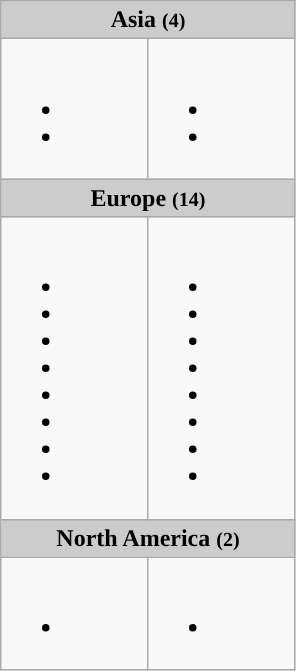<table class="wikitable">
<tr>
<th colspan="2" style="background:#ccc;">Asia <small>(4)</small></th>
</tr>
<tr style="vertical-align:top;">
<td style="width:33%;"><br><ul><li></li><li></li></ul></td>
<td style="width:33%;"><br><ul><li></li><li></li></ul></td>
</tr>
<tr>
<th colspan="2" style="background:#ccc;">Europe <small>(14)</small></th>
</tr>
<tr style="vertical-align:top;">
<td style="width:33%;"><br><ul><li></li><li></li><li></li><li></li><li></li><li></li><li></li><li></li></ul></td>
<td style="width:33%;"><br><ul><li></li><li></li><li></li><li></li><li></li><li></li><li></li><li></li></ul></td>
</tr>
<tr>
<th colspan="2" style="background:#ccc;">North America <small>(2)</small></th>
</tr>
<tr style="vertical-align:top;">
<td style="width:33%;"><br><ul><li></li></ul></td>
<td style="width:33%;"><br><ul><li></li></ul></td>
</tr>
</table>
